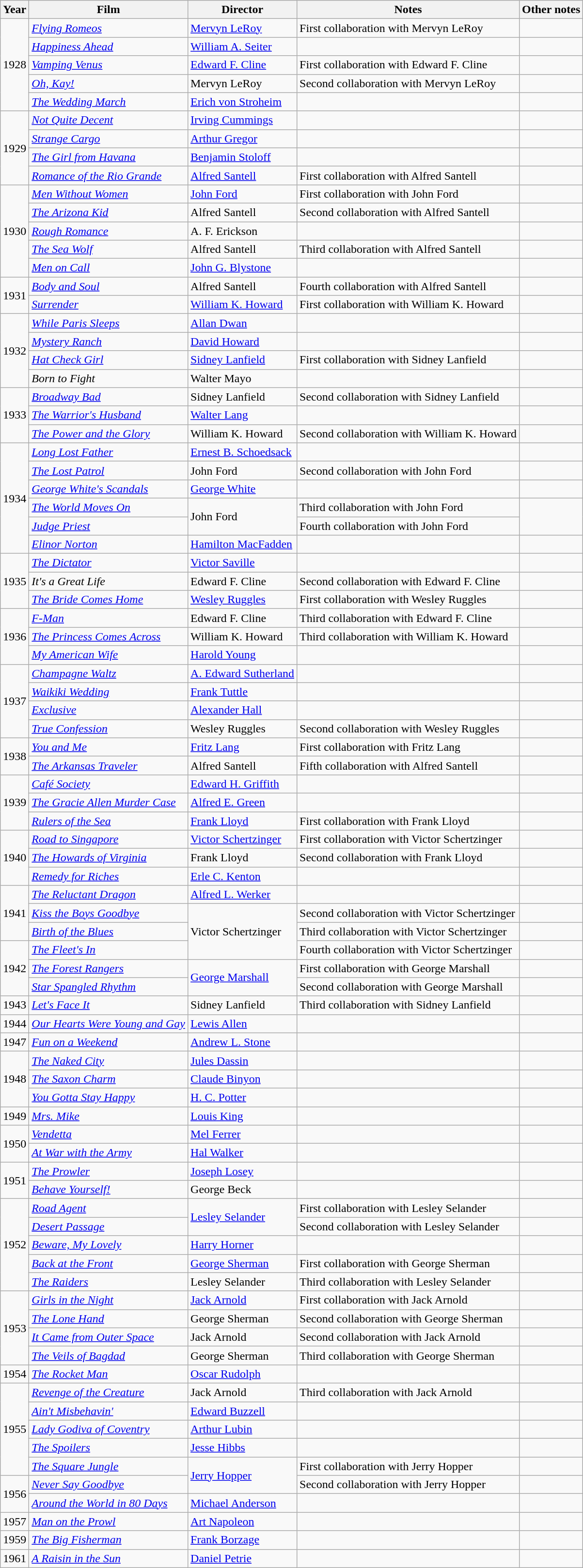<table class="wikitable">
<tr>
<th>Year</th>
<th>Film</th>
<th>Director</th>
<th>Notes</th>
<th>Other notes</th>
</tr>
<tr>
<td rowspan=5>1928</td>
<td><em><a href='#'>Flying Romeos</a></em></td>
<td><a href='#'>Mervyn LeRoy</a></td>
<td>First collaboration with Mervyn LeRoy</td>
<td></td>
</tr>
<tr>
<td><em><a href='#'>Happiness Ahead</a></em></td>
<td><a href='#'>William A. Seiter</a></td>
<td></td>
<td></td>
</tr>
<tr>
<td><em><a href='#'>Vamping Venus</a></em></td>
<td><a href='#'>Edward F. Cline</a></td>
<td>First collaboration with Edward F. Cline</td>
<td></td>
</tr>
<tr>
<td><em><a href='#'>Oh, Kay!</a></em></td>
<td>Mervyn LeRoy</td>
<td>Second collaboration with Mervyn LeRoy</td>
<td></td>
</tr>
<tr>
<td><em><a href='#'>The Wedding March</a></em></td>
<td><a href='#'>Erich von Stroheim</a></td>
<td></td>
<td><small></small></td>
</tr>
<tr>
<td rowspan=4>1929</td>
<td><em><a href='#'>Not Quite Decent</a></em></td>
<td><a href='#'>Irving Cummings</a></td>
<td></td>
<td></td>
</tr>
<tr>
<td><em><a href='#'>Strange Cargo</a></em></td>
<td><a href='#'>Arthur Gregor</a></td>
<td></td>
<td></td>
</tr>
<tr>
<td><em><a href='#'>The Girl from Havana</a></em></td>
<td><a href='#'>Benjamin Stoloff</a></td>
<td></td>
<td></td>
</tr>
<tr>
<td><em><a href='#'>Romance of the Rio Grande</a></em></td>
<td><a href='#'>Alfred Santell</a></td>
<td>First collaboration with Alfred Santell</td>
<td></td>
</tr>
<tr>
<td rowspan=5>1930</td>
<td><em><a href='#'>Men Without Women</a></em></td>
<td><a href='#'>John Ford</a></td>
<td>First collaboration with John Ford</td>
<td><small></small></td>
</tr>
<tr>
<td><em><a href='#'>The Arizona Kid</a></em></td>
<td>Alfred Santell</td>
<td>Second collaboration with Alfred Santell</td>
<td></td>
</tr>
<tr>
<td><em><a href='#'>Rough Romance</a></em></td>
<td>A. F. Erickson</td>
<td></td>
<td></td>
</tr>
<tr>
<td><em><a href='#'>The Sea Wolf</a></em></td>
<td>Alfred Santell</td>
<td>Third collaboration with Alfred Santell</td>
<td></td>
</tr>
<tr>
<td><em><a href='#'>Men on Call</a></em></td>
<td><a href='#'>John G. Blystone</a></td>
<td></td>
<td></td>
</tr>
<tr>
<td rowspan=2>1931</td>
<td><em><a href='#'>Body and Soul</a></em></td>
<td>Alfred Santell</td>
<td>Fourth collaboration with Alfred Santell</td>
<td></td>
</tr>
<tr>
<td><em><a href='#'>Surrender</a></em></td>
<td><a href='#'>William K. Howard</a></td>
<td>First collaboration with William K. Howard</td>
<td><small></small></td>
</tr>
<tr>
<td rowspan=4>1932</td>
<td><em><a href='#'>While Paris Sleeps</a></em></td>
<td><a href='#'>Allan Dwan</a></td>
<td></td>
<td></td>
</tr>
<tr>
<td><em><a href='#'>Mystery Ranch</a></em></td>
<td><a href='#'>David Howard</a></td>
<td></td>
<td><small></small></td>
</tr>
<tr>
<td><em><a href='#'>Hat Check Girl</a></em></td>
<td><a href='#'>Sidney Lanfield</a></td>
<td>First collaboration with Sidney Lanfield</td>
<td></td>
</tr>
<tr>
<td><em>Born to Fight</em></td>
<td>Walter Mayo</td>
<td></td>
<td></td>
</tr>
<tr>
<td rowspan=3>1933</td>
<td><em><a href='#'>Broadway Bad</a></em></td>
<td>Sidney Lanfield</td>
<td>Second collaboration with Sidney Lanfield</td>
<td></td>
</tr>
<tr>
<td><em><a href='#'>The Warrior's Husband</a></em></td>
<td><a href='#'>Walter Lang</a></td>
<td></td>
<td><small></small></td>
</tr>
<tr>
<td><em><a href='#'>The Power and the Glory</a></em></td>
<td>William K. Howard</td>
<td>Second collaboration with William K. Howard</td>
<td></td>
</tr>
<tr>
<td rowspan=6>1934</td>
<td><em><a href='#'>Long Lost Father</a></em></td>
<td><a href='#'>Ernest B. Schoedsack</a></td>
<td></td>
<td></td>
</tr>
<tr>
<td><em><a href='#'>The Lost Patrol</a></em></td>
<td>John Ford</td>
<td>Second collaboration with John Ford</td>
<td></td>
</tr>
<tr>
<td><em><a href='#'>George White's Scandals</a></em></td>
<td><a href='#'>George White</a></td>
<td></td>
<td></td>
</tr>
<tr>
<td><em><a href='#'>The World Moves On</a></em></td>
<td rowspan=2>John Ford</td>
<td>Third collaboration with John Ford</td>
<td rowspan=2><small></small></td>
</tr>
<tr>
<td><em><a href='#'>Judge Priest</a></em></td>
<td>Fourth collaboration with John Ford</td>
</tr>
<tr>
<td><em><a href='#'>Elinor Norton</a></em></td>
<td><a href='#'>Hamilton MacFadden</a></td>
<td></td>
<td></td>
</tr>
<tr>
<td rowspan=3>1935</td>
<td><em><a href='#'>The Dictator</a></em></td>
<td><a href='#'>Victor Saville</a></td>
<td></td>
<td></td>
</tr>
<tr>
<td><em>It's a Great Life</em></td>
<td>Edward F. Cline</td>
<td>Second collaboration with Edward F. Cline</td>
<td></td>
</tr>
<tr>
<td><em><a href='#'>The Bride Comes Home</a></em></td>
<td><a href='#'>Wesley Ruggles</a></td>
<td>First collaboration with Wesley Ruggles</td>
<td></td>
</tr>
<tr>
<td rowspan=3>1936</td>
<td><em><a href='#'>F-Man</a></em></td>
<td>Edward F. Cline</td>
<td>Third collaboration with Edward F. Cline</td>
<td></td>
</tr>
<tr>
<td><em><a href='#'>The Princess Comes Across</a></em></td>
<td>William K. Howard</td>
<td>Third collaboration with William K. Howard</td>
<td></td>
</tr>
<tr>
<td><em><a href='#'>My American Wife</a></em></td>
<td><a href='#'>Harold Young</a></td>
<td></td>
<td></td>
</tr>
<tr>
<td rowspan=4>1937</td>
<td><em><a href='#'>Champagne Waltz</a></em></td>
<td><a href='#'>A. Edward Sutherland</a></td>
<td></td>
<td></td>
</tr>
<tr>
<td><em><a href='#'>Waikiki Wedding</a></em></td>
<td><a href='#'>Frank Tuttle</a></td>
<td></td>
<td></td>
</tr>
<tr>
<td><em><a href='#'>Exclusive</a></em></td>
<td><a href='#'>Alexander Hall</a></td>
<td></td>
<td></td>
</tr>
<tr>
<td><em><a href='#'>True Confession</a></em></td>
<td>Wesley Ruggles</td>
<td>Second collaboration with Wesley Ruggles</td>
<td></td>
</tr>
<tr>
<td rowspan=2>1938</td>
<td><em><a href='#'>You and Me</a></em></td>
<td><a href='#'>Fritz Lang</a></td>
<td>First collaboration with Fritz Lang</td>
<td></td>
</tr>
<tr>
<td><em><a href='#'>The Arkansas Traveler</a></em></td>
<td>Alfred Santell</td>
<td>Fifth collaboration with Alfred Santell</td>
<td></td>
</tr>
<tr>
<td rowspan=3>1939</td>
<td><em><a href='#'>Café Society</a></em></td>
<td><a href='#'>Edward H. Griffith</a></td>
<td></td>
<td></td>
</tr>
<tr>
<td><em><a href='#'>The Gracie Allen Murder Case</a></em></td>
<td><a href='#'>Alfred E. Green</a></td>
<td></td>
<td></td>
</tr>
<tr>
<td><em><a href='#'>Rulers of the Sea</a></em></td>
<td><a href='#'>Frank Lloyd</a></td>
<td>First collaboration with Frank Lloyd</td>
<td></td>
</tr>
<tr>
<td rowspan=3>1940</td>
<td><em><a href='#'>Road to Singapore</a></em></td>
<td><a href='#'>Victor Schertzinger</a></td>
<td>First collaboration with Victor Schertzinger</td>
<td></td>
</tr>
<tr>
<td><em><a href='#'>The Howards of Virginia</a></em></td>
<td>Frank Lloyd</td>
<td>Second collaboration with Frank Lloyd</td>
<td></td>
</tr>
<tr>
<td><em><a href='#'>Remedy for Riches</a></em></td>
<td><a href='#'>Erle C. Kenton</a></td>
<td></td>
<td></td>
</tr>
<tr>
<td rowspan=3>1941</td>
<td><em><a href='#'>The Reluctant Dragon</a></em></td>
<td><a href='#'>Alfred L. Werker</a></td>
<td></td>
<td></td>
</tr>
<tr>
<td><em><a href='#'>Kiss the Boys Goodbye</a></em></td>
<td rowspan=3>Victor Schertzinger</td>
<td>Second collaboration with Victor Schertzinger</td>
<td></td>
</tr>
<tr>
<td><em><a href='#'>Birth of the Blues</a></em></td>
<td>Third collaboration with Victor Schertzinger</td>
<td></td>
</tr>
<tr>
<td rowspan=3>1942</td>
<td><em><a href='#'>The Fleet's In</a></em></td>
<td>Fourth collaboration with Victor Schertzinger</td>
<td></td>
</tr>
<tr>
<td><em><a href='#'>The Forest Rangers</a></em></td>
<td rowspan=2><a href='#'>George Marshall</a></td>
<td>First collaboration with George Marshall</td>
<td></td>
</tr>
<tr>
<td><em><a href='#'>Star Spangled Rhythm</a></em></td>
<td>Second collaboration with George Marshall</td>
<td></td>
</tr>
<tr>
<td>1943</td>
<td><em><a href='#'>Let's Face It</a></em></td>
<td>Sidney Lanfield</td>
<td>Third collaboration with Sidney Lanfield</td>
<td></td>
</tr>
<tr>
<td>1944</td>
<td><em><a href='#'>Our Hearts Were Young and Gay</a></em></td>
<td><a href='#'>Lewis Allen</a></td>
<td></td>
<td></td>
</tr>
<tr>
<td>1947</td>
<td><em><a href='#'>Fun on a Weekend</a></em></td>
<td><a href='#'>Andrew L. Stone</a></td>
<td></td>
<td></td>
</tr>
<tr>
<td rowspan=3>1948</td>
<td><em><a href='#'>The Naked City</a></em></td>
<td><a href='#'>Jules Dassin</a></td>
<td></td>
<td></td>
</tr>
<tr>
<td><em><a href='#'>The Saxon Charm</a></em></td>
<td><a href='#'>Claude Binyon</a></td>
<td></td>
<td></td>
</tr>
<tr>
<td><em><a href='#'>You Gotta Stay Happy</a></em></td>
<td><a href='#'>H. C. Potter</a></td>
<td></td>
<td></td>
</tr>
<tr>
<td>1949</td>
<td><em><a href='#'>Mrs. Mike</a></em></td>
<td><a href='#'>Louis King</a></td>
<td></td>
<td></td>
</tr>
<tr>
<td rowspan=2>1950</td>
<td><em><a href='#'>Vendetta</a></em></td>
<td><a href='#'>Mel Ferrer</a></td>
<td></td>
<td></td>
</tr>
<tr>
<td><em><a href='#'>At War with the Army</a></em></td>
<td><a href='#'>Hal Walker</a></td>
<td></td>
<td></td>
</tr>
<tr>
<td rowspan=2>1951</td>
<td><em><a href='#'>The Prowler</a></em></td>
<td><a href='#'>Joseph Losey</a></td>
<td></td>
<td></td>
</tr>
<tr>
<td><em><a href='#'>Behave Yourself!</a></em></td>
<td>George Beck</td>
<td></td>
<td></td>
</tr>
<tr>
<td rowspan=5>1952</td>
<td><em><a href='#'>Road Agent</a></em></td>
<td rowspan=2><a href='#'>Lesley Selander</a></td>
<td>First collaboration with Lesley Selander</td>
<td></td>
</tr>
<tr>
<td><em><a href='#'>Desert Passage</a></em></td>
<td>Second collaboration with Lesley Selander</td>
<td></td>
</tr>
<tr>
<td><em><a href='#'>Beware, My Lovely</a></em></td>
<td><a href='#'>Harry Horner</a></td>
<td></td>
<td></td>
</tr>
<tr>
<td><em><a href='#'>Back at the Front</a></em></td>
<td><a href='#'>George Sherman</a></td>
<td>First collaboration with George Sherman</td>
<td></td>
</tr>
<tr>
<td><em><a href='#'>The Raiders</a></em></td>
<td>Lesley Selander</td>
<td>Third collaboration with Lesley Selander</td>
<td></td>
</tr>
<tr>
<td rowspan=4>1953</td>
<td><em><a href='#'>Girls in the Night</a></em></td>
<td><a href='#'>Jack Arnold</a></td>
<td>First collaboration with Jack Arnold</td>
<td></td>
</tr>
<tr>
<td><em><a href='#'>The Lone Hand</a></em></td>
<td>George Sherman</td>
<td>Second collaboration with George Sherman</td>
<td></td>
</tr>
<tr>
<td><em><a href='#'>It Came from Outer Space</a></em></td>
<td>Jack Arnold</td>
<td>Second collaboration with Jack Arnold</td>
<td></td>
</tr>
<tr>
<td><em><a href='#'>The Veils of Bagdad</a></em></td>
<td>George Sherman</td>
<td>Third collaboration with George Sherman</td>
<td></td>
</tr>
<tr>
<td>1954</td>
<td><em><a href='#'>The Rocket Man</a></em></td>
<td><a href='#'>Oscar Rudolph</a></td>
<td></td>
<td></td>
</tr>
<tr>
<td rowspan=5>1955</td>
<td><em><a href='#'>Revenge of the Creature</a></em></td>
<td>Jack Arnold</td>
<td>Third collaboration with Jack Arnold</td>
<td></td>
</tr>
<tr>
<td><em><a href='#'>Ain't Misbehavin'</a></em></td>
<td><a href='#'>Edward Buzzell</a></td>
<td></td>
<td></td>
</tr>
<tr>
<td><em><a href='#'>Lady Godiva of Coventry</a></em></td>
<td><a href='#'>Arthur Lubin</a></td>
<td></td>
<td></td>
</tr>
<tr>
<td><em><a href='#'>The Spoilers</a></em></td>
<td><a href='#'>Jesse Hibbs</a></td>
<td></td>
<td></td>
</tr>
<tr>
<td><em><a href='#'>The Square Jungle</a></em></td>
<td rowspan=2><a href='#'>Jerry Hopper</a></td>
<td>First collaboration with Jerry Hopper</td>
<td></td>
</tr>
<tr>
<td rowspan=2>1956</td>
<td><em><a href='#'>Never Say Goodbye</a></em></td>
<td>Second collaboration with Jerry Hopper</td>
<td></td>
</tr>
<tr>
<td><em><a href='#'>Around the World in 80 Days</a></em></td>
<td><a href='#'>Michael Anderson</a></td>
<td></td>
<td><small></small></td>
</tr>
<tr>
<td>1957</td>
<td><em><a href='#'>Man on the Prowl</a></em></td>
<td><a href='#'>Art Napoleon</a></td>
<td></td>
<td></td>
</tr>
<tr>
<td>1959</td>
<td><em><a href='#'>The Big Fisherman</a></em></td>
<td><a href='#'>Frank Borzage</a></td>
<td></td>
<td></td>
</tr>
<tr>
<td>1961</td>
<td><em><a href='#'>A Raisin in the Sun</a></em></td>
<td><a href='#'>Daniel Petrie</a></td>
<td></td>
<td></td>
</tr>
</table>
